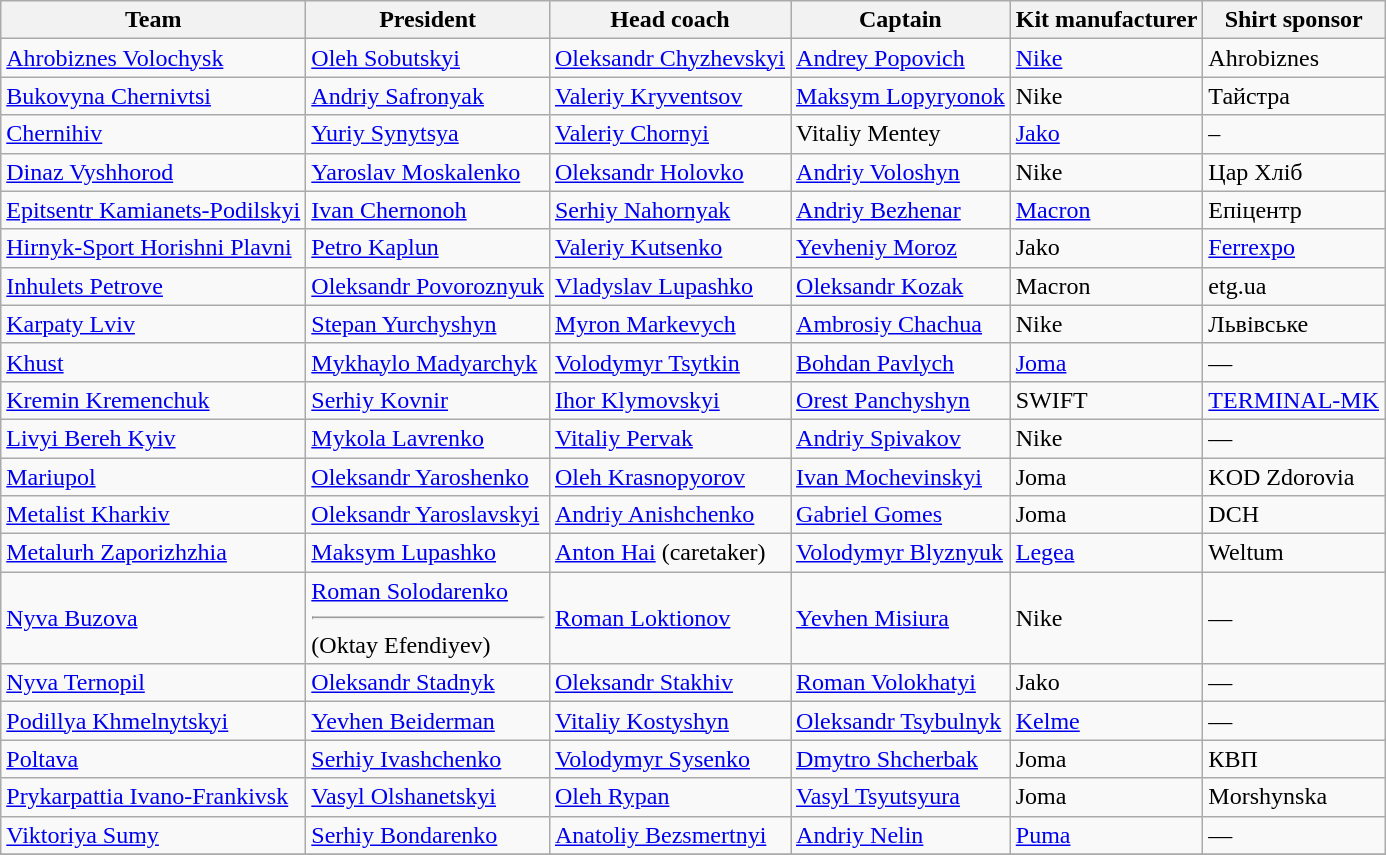<table class="wikitable sortable" style="text-align:left;">
<tr>
<th>Team</th>
<th>President</th>
<th>Head coach</th>
<th>Captain</th>
<th>Kit manufacturer</th>
<th>Shirt sponsor</th>
</tr>
<tr>
<td><a href='#'>Ahrobiznes Volochysk</a></td>
<td><a href='#'>Oleh Sobutskyi</a></td>
<td><a href='#'>Oleksandr Chyzhevskyi</a></td>
<td> <a href='#'>Andrey Popovich</a></td>
<td><a href='#'>Nike</a></td>
<td>Ahrobiznes</td>
</tr>
<tr>
<td><a href='#'>Bukovyna Chernivtsi</a></td>
<td><a href='#'>Andriy Safronyak</a></td>
<td><a href='#'>Valeriy Kryventsov</a></td>
<td><a href='#'>Maksym Lopyryonok</a></td>
<td>Nike</td>
<td>Тайстра</td>
</tr>
<tr>
<td><a href='#'>Chernihiv</a></td>
<td><a href='#'>Yuriy Synytsya</a></td>
<td><a href='#'>Valeriy Chornyi</a></td>
<td>Vitaliy Mentey</td>
<td><a href='#'>Jako</a></td>
<td>–</td>
</tr>
<tr>
<td><a href='#'>Dinaz Vyshhorod</a></td>
<td><a href='#'>Yaroslav Moskalenko</a></td>
<td><a href='#'>Oleksandr Holovko</a></td>
<td><a href='#'>Andriy Voloshyn</a></td>
<td>Nike</td>
<td>Цар Хліб</td>
</tr>
<tr>
<td><a href='#'>Epitsentr Kamianets-Podilskyi</a></td>
<td><a href='#'>Ivan Chernonoh</a></td>
<td><a href='#'>Serhiy Nahornyak</a></td>
<td><a href='#'>Andriy Bezhenar</a></td>
<td><a href='#'>Macron</a></td>
<td>Епіцентр</td>
</tr>
<tr>
<td><a href='#'>Hirnyk-Sport Horishni Plavni</a></td>
<td><a href='#'>Petro Kaplun</a></td>
<td><a href='#'>Valeriy Kutsenko</a></td>
<td><a href='#'>Yevheniy Moroz</a></td>
<td>Jako</td>
<td><a href='#'>Ferrexpo</a></td>
</tr>
<tr>
<td><a href='#'>Inhulets Petrove</a></td>
<td><a href='#'>Oleksandr Povoroznyuk</a></td>
<td><a href='#'>Vladyslav Lupashko</a></td>
<td><a href='#'>Oleksandr Kozak</a></td>
<td>Macron</td>
<td>etg.ua</td>
</tr>
<tr>
<td><a href='#'>Karpaty Lviv</a></td>
<td><a href='#'>Stepan Yurchyshyn</a></td>
<td><a href='#'>Myron Markevych</a></td>
<td><a href='#'>Ambrosiy Chachua</a></td>
<td>Nike</td>
<td>Львівське</td>
</tr>
<tr>
<td><a href='#'>Khust</a></td>
<td><a href='#'>Mykhaylo Madyarchyk</a></td>
<td><a href='#'>Volodymyr Tsytkin</a></td>
<td><a href='#'>Bohdan Pavlych</a></td>
<td><a href='#'>Joma</a></td>
<td>—</td>
</tr>
<tr>
<td><a href='#'>Kremin Kremenchuk</a></td>
<td><a href='#'>Serhiy Kovnir</a></td>
<td><a href='#'>Ihor Klymovskyi</a></td>
<td><a href='#'>Orest Panchyshyn</a></td>
<td>SWIFT</td>
<td><a href='#'>TERMINAL-MK</a></td>
</tr>
<tr>
<td><a href='#'>Livyi Bereh Kyiv</a></td>
<td><a href='#'>Mykola Lavrenko</a></td>
<td><a href='#'>Vitaliy Pervak</a></td>
<td><a href='#'>Andriy Spivakov</a></td>
<td>Nike</td>
<td>—</td>
</tr>
<tr>
<td><a href='#'>Mariupol</a></td>
<td><a href='#'>Oleksandr Yaroshenko</a></td>
<td><a href='#'>Oleh Krasnopyorov</a></td>
<td><a href='#'>Ivan Mochevinskyi</a></td>
<td>Joma</td>
<td>KOD Zdorovia</td>
</tr>
<tr>
<td><a href='#'>Metalist Kharkiv</a></td>
<td><a href='#'>Oleksandr Yaroslavskyi</a></td>
<td><a href='#'>Andriy Anishchenko</a></td>
<td> <a href='#'>Gabriel Gomes</a></td>
<td>Joma</td>
<td>DCH</td>
</tr>
<tr>
<td><a href='#'>Metalurh Zaporizhzhia</a></td>
<td><a href='#'>Maksym Lupashko</a></td>
<td><a href='#'>Anton Hai</a> (caretaker)</td>
<td><a href='#'>Volodymyr Blyznyuk</a></td>
<td><a href='#'>Legea</a></td>
<td>Weltum</td>
</tr>
<tr>
<td><a href='#'>Nyva Buzova</a></td>
<td><a href='#'>Roman Solodarenko</a><hr>(Oktay Efendiyev)</td>
<td><a href='#'>Roman Loktionov</a></td>
<td><a href='#'>Yevhen Misiura</a></td>
<td>Nike</td>
<td>—</td>
</tr>
<tr>
<td><a href='#'>Nyva Ternopil</a></td>
<td><a href='#'>Oleksandr Stadnyk</a></td>
<td><a href='#'>Oleksandr Stakhiv</a></td>
<td><a href='#'>Roman Volokhatyi</a></td>
<td>Jako</td>
<td>—</td>
</tr>
<tr>
<td><a href='#'>Podillya Khmelnytskyi</a></td>
<td><a href='#'>Yevhen Beiderman</a></td>
<td><a href='#'>Vitaliy Kostyshyn</a></td>
<td><a href='#'>Oleksandr Tsybulnyk</a></td>
<td><a href='#'>Kelme</a></td>
<td>—</td>
</tr>
<tr>
<td><a href='#'>Poltava</a></td>
<td><a href='#'>Serhiy Ivashchenko</a></td>
<td><a href='#'>Volodymyr Sysenko</a></td>
<td><a href='#'>Dmytro Shcherbak</a></td>
<td>Joma</td>
<td>КВП</td>
</tr>
<tr>
<td><a href='#'>Prykarpattia Ivano-Frankivsk</a></td>
<td><a href='#'>Vasyl Olshanetskyi</a></td>
<td><a href='#'>Oleh Rypan</a></td>
<td><a href='#'>Vasyl Tsyutsyura</a></td>
<td>Joma</td>
<td>Morshynska</td>
</tr>
<tr>
<td><a href='#'>Viktoriya Sumy</a></td>
<td><a href='#'>Serhiy Bondarenko</a></td>
<td><a href='#'>Anatoliy Bezsmertnyi</a></td>
<td><a href='#'>Andriy Nelin</a></td>
<td><a href='#'>Puma</a></td>
<td>—</td>
</tr>
<tr>
</tr>
</table>
